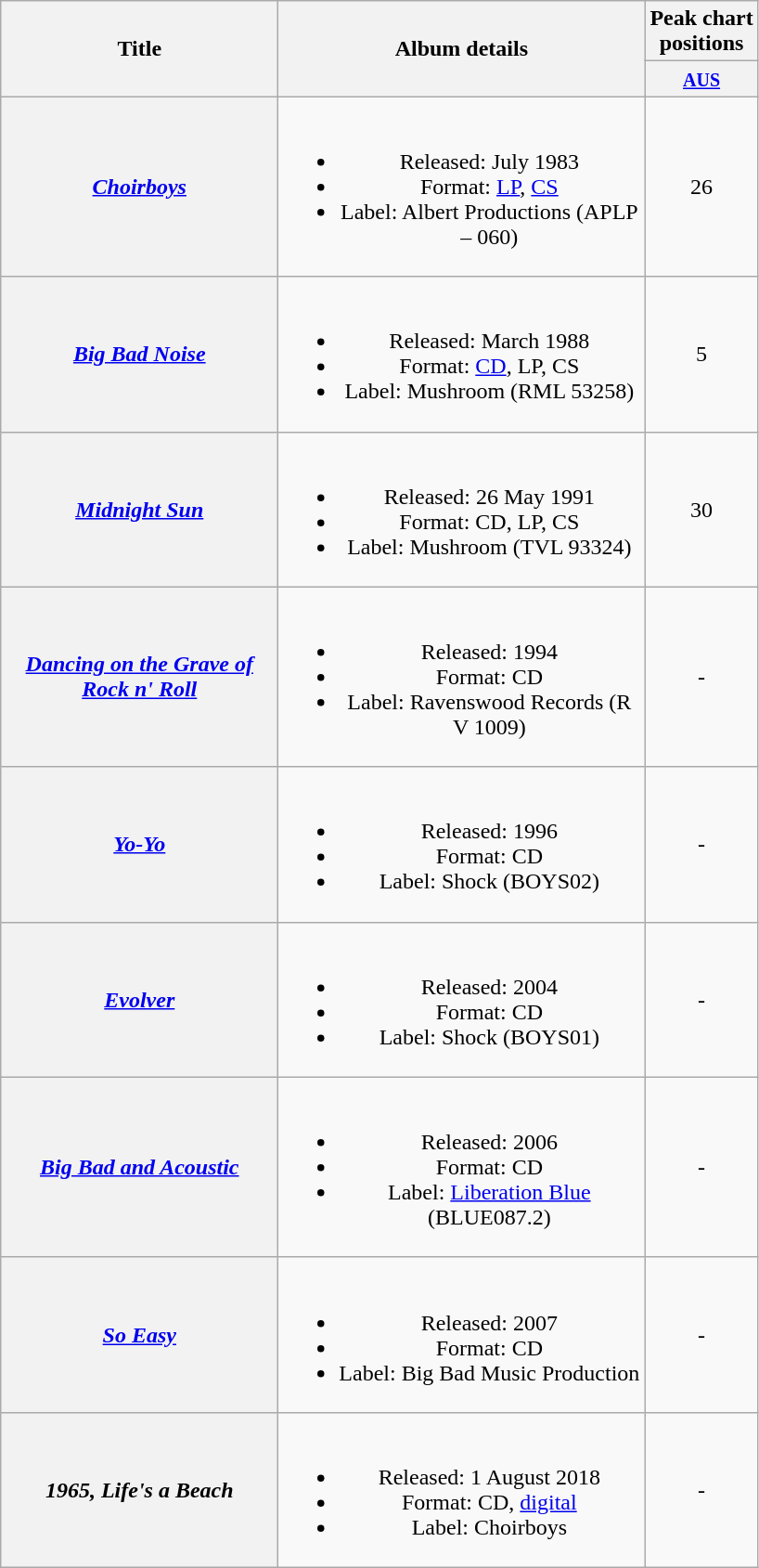<table class="wikitable plainrowheaders" style="text-align:center;" border="1">
<tr>
<th scope="col" rowspan="2" style="width:12em;">Title</th>
<th scope="col" rowspan="2" style="width:16em;">Album details</th>
<th scope="col" colspan="1">Peak chart<br>positions</th>
</tr>
<tr>
<th scope="col" style="text-align:center;"><small><a href='#'>AUS</a></small><br></th>
</tr>
<tr>
<th scope="row"><em><a href='#'>Choirboys</a></em></th>
<td><br><ul><li>Released: July 1983</li><li>Format: <a href='#'>LP</a>, <a href='#'>CS</a></li><li>Label: Albert Productions (APLP – 060)</li></ul></td>
<td align="center">26</td>
</tr>
<tr>
<th scope="row"><em><a href='#'>Big Bad Noise</a></em></th>
<td><br><ul><li>Released: March 1988</li><li>Format: <a href='#'>CD</a>, LP, CS</li><li>Label: Mushroom (RML 53258)</li></ul></td>
<td align="center">5</td>
</tr>
<tr>
<th scope="row"><em><a href='#'>Midnight Sun</a></em></th>
<td><br><ul><li>Released: 26 May 1991</li><li>Format: CD, LP, CS</li><li>Label: Mushroom (TVL 93324)</li></ul></td>
<td align="center">30</td>
</tr>
<tr>
<th scope="row"><em><a href='#'>Dancing on the Grave of Rock n' Roll</a></em></th>
<td><br><ul><li>Released: 1994</li><li>Format: CD</li><li>Label: Ravenswood Records (R V 1009)</li></ul></td>
<td align="center">-</td>
</tr>
<tr>
<th scope="row"><em><a href='#'>Yo-Yo</a></em></th>
<td><br><ul><li>Released: 1996</li><li>Format: CD</li><li>Label: Shock (BOYS02)</li></ul></td>
<td align="center">-</td>
</tr>
<tr>
<th scope="row"><em><a href='#'>Evolver</a></em></th>
<td><br><ul><li>Released: 2004</li><li>Format: CD</li><li>Label: Shock (BOYS01)</li></ul></td>
<td align="center">-</td>
</tr>
<tr>
<th scope="row"><em><a href='#'>Big Bad and Acoustic</a></em></th>
<td><br><ul><li>Released: 2006</li><li>Format: CD</li><li>Label: <a href='#'>Liberation Blue</a> (BLUE087.2)</li></ul></td>
<td align="center">-</td>
</tr>
<tr>
<th scope="row"><em><a href='#'>So Easy</a></em></th>
<td><br><ul><li>Released: 2007</li><li>Format: CD</li><li>Label: Big Bad Music Production</li></ul></td>
<td align="center">-</td>
</tr>
<tr>
<th scope="row"><em>1965, Life's a Beach</em></th>
<td><br><ul><li>Released: 1 August 2018</li><li>Format: CD, <a href='#'>digital</a></li><li>Label: Choirboys</li></ul></td>
<td align="center">-</td>
</tr>
</table>
